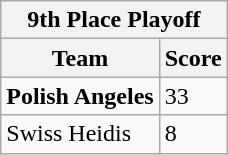<table class="wikitable">
<tr>
<th colspan="2">9th Place Playoff</th>
</tr>
<tr>
<th>Team</th>
<th>Score</th>
</tr>
<tr>
<td><strong>Polish Angeles</strong></td>
<td>33</td>
</tr>
<tr>
<td>Swiss Heidis</td>
<td>8</td>
</tr>
</table>
